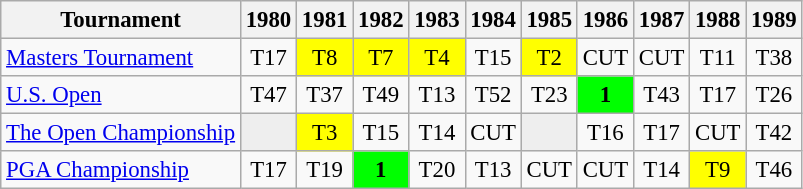<table class="wikitable" style="font-size:95%;text-align:center;">
<tr>
<th>Tournament</th>
<th>1980</th>
<th>1981</th>
<th>1982</th>
<th>1983</th>
<th>1984</th>
<th>1985</th>
<th>1986</th>
<th>1987</th>
<th>1988</th>
<th>1989</th>
</tr>
<tr>
<td align=left><a href='#'>Masters Tournament</a></td>
<td>T17</td>
<td style="background:yellow;">T8</td>
<td style="background:yellow;">T7</td>
<td style="background:yellow;">T4</td>
<td>T15</td>
<td style="background:yellow;">T2</td>
<td>CUT</td>
<td>CUT</td>
<td>T11</td>
<td>T38</td>
</tr>
<tr>
<td align=left><a href='#'>U.S. Open</a></td>
<td>T47</td>
<td>T37</td>
<td>T49</td>
<td>T13</td>
<td>T52</td>
<td>T23</td>
<td style="background:lime;"><strong>1</strong></td>
<td>T43</td>
<td>T17</td>
<td>T26</td>
</tr>
<tr>
<td align=left><a href='#'>The Open Championship</a></td>
<td style="background:#eeeeee;"></td>
<td style="background:yellow;">T3</td>
<td>T15</td>
<td>T14</td>
<td>CUT</td>
<td style="background:#eeeeee;"></td>
<td>T16</td>
<td>T17</td>
<td>CUT</td>
<td>T42</td>
</tr>
<tr>
<td align=left><a href='#'>PGA Championship</a></td>
<td>T17</td>
<td>T19</td>
<td style="background:lime;"><strong>1</strong></td>
<td>T20</td>
<td>T13</td>
<td>CUT</td>
<td>CUT</td>
<td>T14</td>
<td style="background:yellow;">T9</td>
<td>T46</td>
</tr>
</table>
